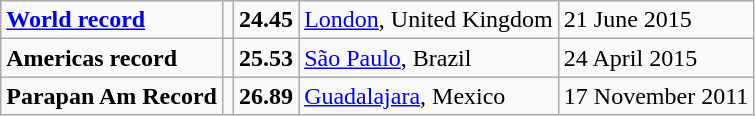<table class="wikitable">
<tr>
<td><strong><a href='#'>World record</a></strong></td>
<td></td>
<td><strong>24.45</strong></td>
<td><a href='#'>London</a>, United Kingdom</td>
<td>21 June 2015</td>
</tr>
<tr>
<td><strong>Americas record</strong></td>
<td></td>
<td><strong>25.53</strong></td>
<td><a href='#'>São Paulo</a>, Brazil</td>
<td>24 April 2015</td>
</tr>
<tr>
<td><strong>Parapan Am Record</strong></td>
<td></td>
<td><strong>26.89</strong></td>
<td><a href='#'>Guadalajara</a>, Mexico</td>
<td>17 November 2011</td>
</tr>
</table>
